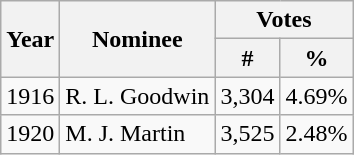<table class="wikitable">
<tr>
<th rowspan="2">Year</th>
<th rowspan="2">Nominee</th>
<th colspan="2">Votes</th>
</tr>
<tr>
<th>#</th>
<th>%</th>
</tr>
<tr>
<td>1916</td>
<td>R. L. Goodwin</td>
<td>3,304</td>
<td>4.69%</td>
</tr>
<tr>
<td>1920</td>
<td>M. J. Martin</td>
<td>3,525</td>
<td>2.48%</td>
</tr>
</table>
